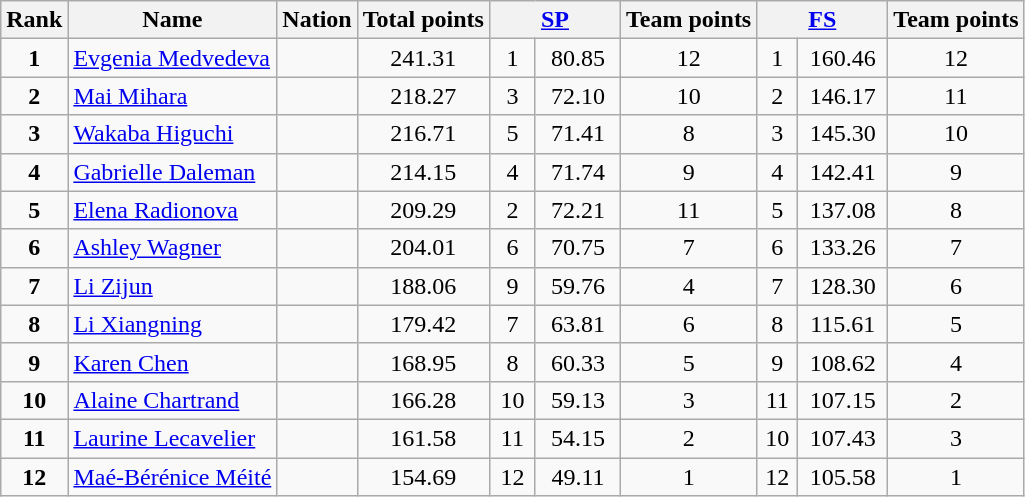<table class="wikitable sortable">
<tr>
<th>Rank</th>
<th>Name</th>
<th>Nation</th>
<th>Total points</th>
<th colspan="2" width="80px"><a href='#'>SP</a></th>
<th>Team points</th>
<th colspan="2" width="80px"><a href='#'>FS</a></th>
<th>Team points</th>
</tr>
<tr>
<td style="text-align: center;"><strong>1</strong></td>
<td><a href='#'>Evgenia Medvedeva</a></td>
<td></td>
<td style="text-align: center;">241.31</td>
<td style="text-align: center;">1</td>
<td style="text-align: center;">80.85</td>
<td style="text-align: center;">12</td>
<td style="text-align: center;">1</td>
<td style="text-align: center;">160.46</td>
<td style="text-align: center;">12</td>
</tr>
<tr>
<td style="text-align: center;"><strong>2</strong></td>
<td><a href='#'>Mai Mihara</a></td>
<td></td>
<td style="text-align: center;">218.27</td>
<td style="text-align: center;">3</td>
<td style="text-align: center;">72.10</td>
<td style="text-align: center;">10</td>
<td style="text-align: center;">2</td>
<td style="text-align: center;">146.17</td>
<td style="text-align: center;">11</td>
</tr>
<tr>
<td style="text-align: center;"><strong>3</strong></td>
<td><a href='#'>Wakaba Higuchi</a></td>
<td></td>
<td style="text-align: center;">216.71</td>
<td style="text-align: center;">5</td>
<td style="text-align: center;">71.41</td>
<td style="text-align: center;">8</td>
<td style="text-align: center;">3</td>
<td style="text-align: center;">145.30</td>
<td style="text-align: center;">10</td>
</tr>
<tr>
<td style="text-align: center;"><strong>4</strong></td>
<td><a href='#'>Gabrielle Daleman</a></td>
<td></td>
<td style="text-align: center;">214.15</td>
<td style="text-align: center;">4</td>
<td style="text-align: center;">71.74</td>
<td style="text-align: center;">9</td>
<td style="text-align: center;">4</td>
<td style="text-align: center;">142.41</td>
<td style="text-align: center;">9</td>
</tr>
<tr>
<td style="text-align: center;"><strong>5</strong></td>
<td><a href='#'>Elena Radionova</a></td>
<td></td>
<td style="text-align: center;">209.29</td>
<td style="text-align: center;">2</td>
<td style="text-align: center;">72.21</td>
<td style="text-align: center;">11</td>
<td style="text-align: center;">5</td>
<td style="text-align: center;">137.08</td>
<td style="text-align: center;">8</td>
</tr>
<tr>
<td style="text-align: center;"><strong>6</strong></td>
<td><a href='#'>Ashley Wagner</a></td>
<td></td>
<td style="text-align: center;">204.01</td>
<td style="text-align: center;">6</td>
<td style="text-align: center;">70.75</td>
<td style="text-align: center;">7</td>
<td style="text-align: center;">6</td>
<td style="text-align: center;">133.26</td>
<td style="text-align: center;">7</td>
</tr>
<tr>
<td style="text-align: center;"><strong>7</strong></td>
<td><a href='#'>Li Zijun</a></td>
<td></td>
<td style="text-align: center;">188.06</td>
<td style="text-align: center;">9</td>
<td style="text-align: center;">59.76</td>
<td style="text-align: center;">4</td>
<td style="text-align: center;">7</td>
<td style="text-align: center;">128.30</td>
<td style="text-align: center;">6</td>
</tr>
<tr>
<td style="text-align: center;"><strong>8</strong></td>
<td><a href='#'>Li Xiangning</a></td>
<td></td>
<td style="text-align: center;">179.42</td>
<td style="text-align: center;">7</td>
<td style="text-align: center;">63.81</td>
<td style="text-align: center;">6</td>
<td style="text-align: center;">8</td>
<td style="text-align: center;">115.61</td>
<td style="text-align: center;">5</td>
</tr>
<tr>
<td style="text-align: center;"><strong>9</strong></td>
<td><a href='#'>Karen Chen</a></td>
<td></td>
<td style="text-align: center;">168.95</td>
<td style="text-align: center;">8</td>
<td style="text-align: center;">60.33</td>
<td style="text-align: center;">5</td>
<td style="text-align: center;">9</td>
<td style="text-align: center;">108.62</td>
<td style="text-align: center;">4</td>
</tr>
<tr>
<td style="text-align: center;"><strong>10</strong></td>
<td><a href='#'>Alaine Chartrand</a></td>
<td></td>
<td style="text-align: center;">166.28</td>
<td style="text-align: center;">10</td>
<td style="text-align: center;">59.13</td>
<td style="text-align: center;">3</td>
<td style="text-align: center;">11</td>
<td style="text-align: center;">107.15</td>
<td style="text-align: center;">2</td>
</tr>
<tr>
<td style="text-align: center;"><strong>11</strong></td>
<td><a href='#'>Laurine Lecavelier</a></td>
<td></td>
<td style="text-align: center;">161.58</td>
<td style="text-align: center;">11</td>
<td style="text-align: center;">54.15</td>
<td style="text-align: center;">2</td>
<td style="text-align: center;">10</td>
<td style="text-align: center;">107.43</td>
<td style="text-align: center;">3</td>
</tr>
<tr>
<td style="text-align: center;"><strong>12</strong></td>
<td><a href='#'>Maé-Bérénice Méité</a></td>
<td></td>
<td style="text-align: center;">154.69</td>
<td style="text-align: center;">12</td>
<td style="text-align: center;">49.11</td>
<td style="text-align: center;">1</td>
<td style="text-align: center;">12</td>
<td style="text-align: center;">105.58</td>
<td style="text-align: center;">1</td>
</tr>
</table>
